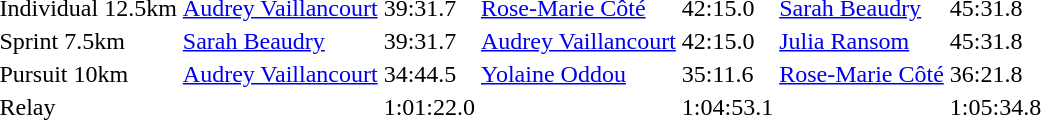<table>
<tr>
<td>Individual 12.5km</td>
<td><a href='#'>Audrey Vaillancourt</a> <br></td>
<td>39:31.7</td>
<td><a href='#'>Rose-Marie Côté</a> <br></td>
<td>42:15.0</td>
<td><a href='#'>Sarah Beaudry</a> <br></td>
<td>45:31.8</td>
</tr>
<tr>
<td>Sprint 7.5km</td>
<td><a href='#'>Sarah Beaudry</a> <br></td>
<td>39:31.7</td>
<td><a href='#'>Audrey Vaillancourt</a> <br></td>
<td>42:15.0</td>
<td><a href='#'>Julia Ransom</a> <br></td>
<td>45:31.8</td>
</tr>
<tr>
<td>Pursuit 10km</td>
<td><a href='#'>Audrey Vaillancourt</a> <br></td>
<td>34:44.5</td>
<td><a href='#'>Yolaine Oddou</a> <br></td>
<td>35:11.6</td>
<td><a href='#'>Rose-Marie Côté</a> <br></td>
<td>36:21.8</td>
</tr>
<tr>
<td>Relay </td>
<td></td>
<td>1:01:22.0</td>
<td></td>
<td>1:04:53.1</td>
<td></td>
<td>1:05:34.8</td>
</tr>
</table>
